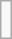<table class="wikitable">
<tr>
<td><br>
</td>
</tr>
</table>
